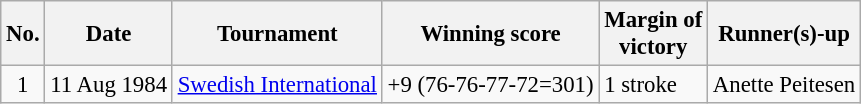<table class="wikitable" style="font-size:95%;">
<tr>
<th>No.</th>
<th>Date</th>
<th>Tournament</th>
<th>Winning score</th>
<th>Margin of<br>victory</th>
<th>Runner(s)-up</th>
</tr>
<tr>
<td align=center>1</td>
<td align=right>11 Aug 1984</td>
<td><a href='#'>Swedish International</a></td>
<td>+9 (76-76-77-72=301)</td>
<td>1 stroke</td>
<td> Anette Peitesen</td>
</tr>
</table>
